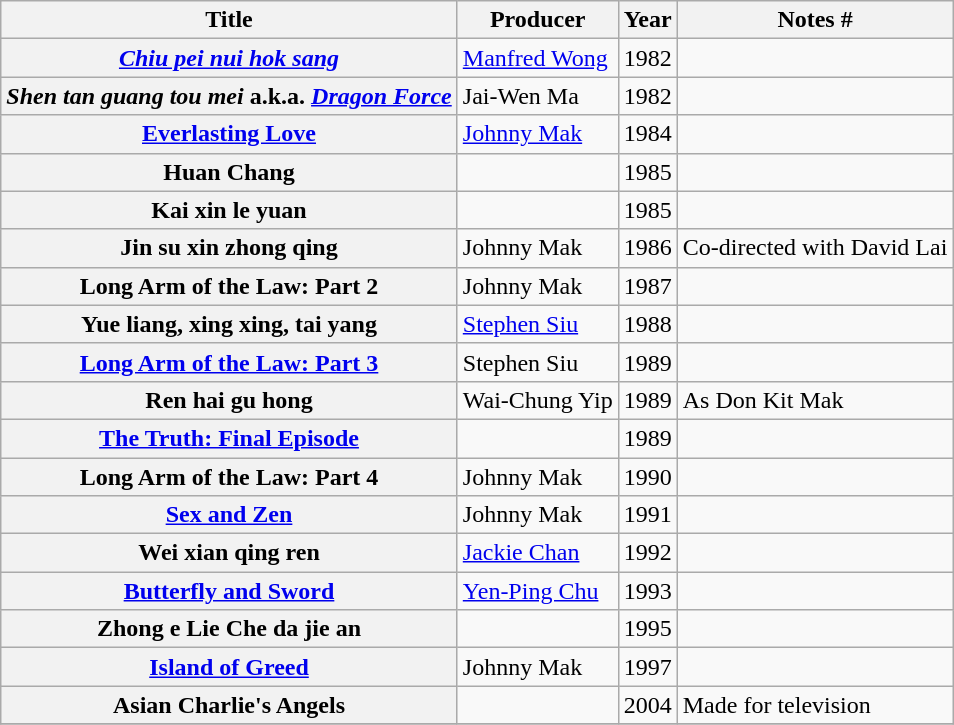<table class="wikitable plainrowheaders sortable">
<tr>
<th scope="col">Title</th>
<th scope="col">Producer</th>
<th scope="col">Year</th>
<th scope="col" class="unsortable">Notes #</th>
</tr>
<tr>
<th scope="row"><em><a href='#'>Chiu pei nui hok sang</a></em></th>
<td><a href='#'>Manfred Wong</a></td>
<td>1982</td>
<td></td>
</tr>
<tr>
<th scope="row"><em>Shen tan guang tou mei</em> a.k.a. <em><a href='#'>Dragon Force</a></th>
<td>Jai-Wen Ma</td>
<td>1982</td>
<td></td>
</tr>
<tr>
<th scope="row"></em><a href='#'>Everlasting Love</a><em></th>
<td><a href='#'>Johnny Mak</a></td>
<td>1984</td>
<td></td>
</tr>
<tr>
<th scope="row"></em>Huan Chang<em></th>
<td></td>
<td>1985</td>
<td></td>
</tr>
<tr>
<th scope="row"></em>Kai xin le yuan<em></th>
<td></td>
<td>1985</td>
<td></td>
</tr>
<tr>
<th scope="row"></em>Jin su xin zhong qing<em></th>
<td>Johnny Mak</td>
<td>1986</td>
<td>Co-directed with David Lai</td>
</tr>
<tr>
<th scope="row"></em>Long Arm of the Law: Part 2<em></th>
<td>Johnny Mak</td>
<td>1987</td>
<td></td>
</tr>
<tr>
<th scope="row"></em>Yue liang, xing xing, tai yang<em></th>
<td><a href='#'>Stephen Siu</a></td>
<td>1988</td>
<td></td>
</tr>
<tr>
<th scope="row"></em><a href='#'>Long Arm of the Law: Part 3</a><em></th>
<td>Stephen Siu</td>
<td>1989</td>
<td></td>
</tr>
<tr>
<th scope="row"></em>Ren hai gu hong<em></th>
<td>Wai-Chung Yip</td>
<td>1989</td>
<td>As Don Kit Mak</td>
</tr>
<tr>
<th scope="row"></em><a href='#'>The Truth: Final Episode</a><em></th>
<td></td>
<td>1989</td>
<td></td>
</tr>
<tr>
<th scope="row"></em>Long Arm of the Law: Part 4<em></th>
<td>Johnny Mak</td>
<td>1990</td>
<td></td>
</tr>
<tr>
<th scope="row"></em><a href='#'>Sex and Zen</a><em></th>
<td>Johnny Mak</td>
<td>1991</td>
<td></td>
</tr>
<tr>
<th scope="row"></em>Wei xian qing ren<em></th>
<td><a href='#'>Jackie Chan</a></td>
<td>1992</td>
<td></td>
</tr>
<tr>
<th scope="row"></em><a href='#'>Butterfly and Sword</a><em></th>
<td><a href='#'>Yen-Ping Chu</a></td>
<td>1993</td>
<td></td>
</tr>
<tr>
<th scope="row"></em>Zhong e Lie Che da jie an<em></th>
<td></td>
<td>1995</td>
<td></td>
</tr>
<tr>
<th scope="row"></em><a href='#'>Island of Greed</a><em></th>
<td>Johnny Mak</td>
<td>1997</td>
<td></td>
</tr>
<tr>
<th scope="row"></em>Asian Charlie's Angels<em></th>
<td></td>
<td>2004</td>
<td>Made for television</td>
</tr>
<tr>
</tr>
</table>
